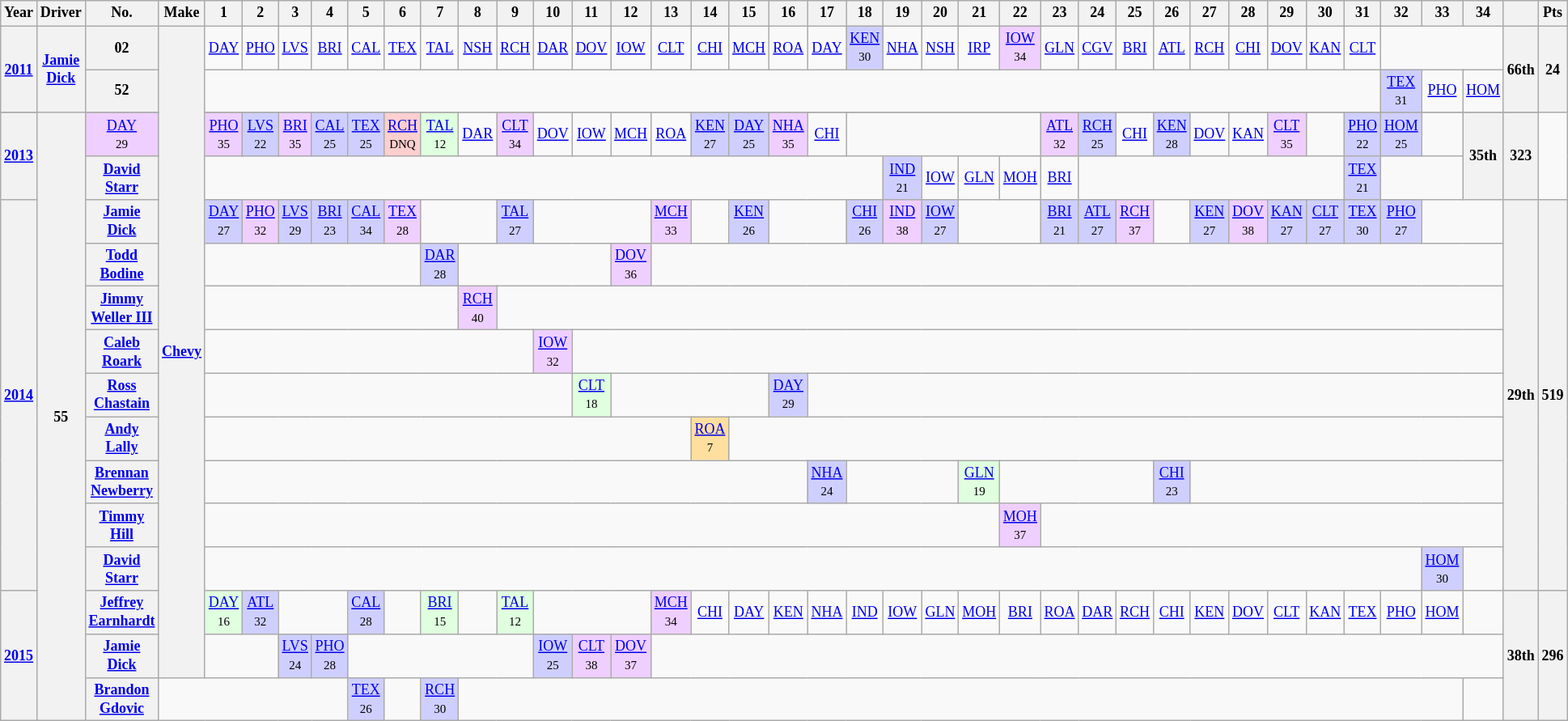<table class="wikitable" style="text-align:center; font-size:75%">
<tr>
<th>Year</th>
<th>Driver</th>
<th>No.</th>
<th>Make</th>
<th>1</th>
<th>2</th>
<th>3</th>
<th>4</th>
<th>5</th>
<th>6</th>
<th>7</th>
<th>8</th>
<th>9</th>
<th>10</th>
<th>11</th>
<th>12</th>
<th>13</th>
<th>14</th>
<th>15</th>
<th>16</th>
<th>17</th>
<th>18</th>
<th>19</th>
<th>20</th>
<th>21</th>
<th>22</th>
<th>23</th>
<th>24</th>
<th>25</th>
<th>26</th>
<th>27</th>
<th>28</th>
<th>29</th>
<th>30</th>
<th>31</th>
<th>32</th>
<th>33</th>
<th>34</th>
<th></th>
<th>Pts</th>
</tr>
<tr>
<th rowspan=2><a href='#'>2011</a></th>
<th rowspan=3><a href='#'>Jamie Dick</a></th>
<th>02</th>
<th rowspan=16><a href='#'>Chevy</a></th>
<td><a href='#'>DAY</a></td>
<td><a href='#'>PHO</a></td>
<td><a href='#'>LVS</a></td>
<td><a href='#'>BRI</a></td>
<td><a href='#'>CAL</a></td>
<td><a href='#'>TEX</a></td>
<td><a href='#'>TAL</a></td>
<td><a href='#'>NSH</a></td>
<td><a href='#'>RCH</a></td>
<td><a href='#'>DAR</a></td>
<td><a href='#'>DOV</a></td>
<td><a href='#'>IOW</a></td>
<td><a href='#'>CLT</a></td>
<td><a href='#'>CHI</a></td>
<td><a href='#'>MCH</a></td>
<td><a href='#'>ROA</a></td>
<td><a href='#'>DAY</a></td>
<td style="background:#CFCFFF;"><a href='#'>KEN</a><br><small>30</small></td>
<td><a href='#'>NHA</a></td>
<td><a href='#'>NSH</a></td>
<td><a href='#'>IRP</a></td>
<td style="background:#EFCFFF;"><a href='#'>IOW</a><br><small>34</small></td>
<td><a href='#'>GLN</a></td>
<td><a href='#'>CGV</a></td>
<td><a href='#'>BRI</a></td>
<td><a href='#'>ATL</a></td>
<td><a href='#'>RCH</a></td>
<td><a href='#'>CHI</a></td>
<td><a href='#'>DOV</a></td>
<td><a href='#'>KAN</a></td>
<td><a href='#'>CLT</a></td>
<td colspan=3></td>
<th rowspan=2>66th</th>
<th rowspan=2>24</th>
</tr>
<tr>
<th>52</th>
<td colspan=31></td>
<td style="background:#CFCFFF;"><a href='#'>TEX</a><br><small>31</small></td>
<td><a href='#'>PHO</a></td>
<td><a href='#'>HOM</a></td>
</tr>
<tr>
</tr>
<tr>
<th rowspan=2><a href='#'>2013</a></th>
<th rowspan=14>55</th>
<td style="background:#EFCFFF;"><a href='#'>DAY</a><br><small>29</small></td>
<td style="background:#EFCFFF;"><a href='#'>PHO</a><br><small>35</small></td>
<td style="background:#CFCFFF;"><a href='#'>LVS</a><br><small>22</small></td>
<td style="background:#EFCFFF;"><a href='#'>BRI</a><br><small>35</small></td>
<td style="background:#CFCFFF;"><a href='#'>CAL</a><br><small>25</small></td>
<td style="background:#CFCFFF;"><a href='#'>TEX</a><br><small>25</small></td>
<td style="background:#FFCFCF;"><a href='#'>RCH</a><br><small>DNQ</small></td>
<td style="background:#DFFFDF;"><a href='#'>TAL</a><br><small>12</small></td>
<td><a href='#'>DAR</a></td>
<td style="background:#EFCFFF;"><a href='#'>CLT</a><br><small>34</small></td>
<td><a href='#'>DOV</a></td>
<td><a href='#'>IOW</a></td>
<td><a href='#'>MCH</a></td>
<td><a href='#'>ROA</a></td>
<td style="background:#CFCFFF;"><a href='#'>KEN</a><br><small>27</small></td>
<td style="background:#CFCFFF;"><a href='#'>DAY</a><br><small>25</small></td>
<td style="background:#EFCFFF;"><a href='#'>NHA</a><br><small>35</small></td>
<td><a href='#'>CHI</a></td>
<td colspan=5></td>
<td style="background:#EFCFFF;"><a href='#'>ATL</a><br><small>32</small></td>
<td style="background:#CFCFFF;"><a href='#'>RCH</a><br><small>25</small></td>
<td><a href='#'>CHI</a></td>
<td style="background:#CFCFFF;"><a href='#'>KEN</a><br><small>28</small></td>
<td><a href='#'>DOV</a></td>
<td><a href='#'>KAN</a></td>
<td style="background:#EFCFFF;"><a href='#'>CLT</a><br><small>35</small></td>
<td></td>
<td style="background:#CFCFFF;"><a href='#'>PHO</a><br><small>22</small></td>
<td style="background:#CFCFFF;"><a href='#'>HOM</a><br><small>25</small></td>
<td></td>
<th rowspan=2>35th</th>
<th rowspan=2>323</th>
</tr>
<tr>
<th><a href='#'>David Starr</a></th>
<td colspan=18></td>
<td style="background:#CFCFFF;"><a href='#'>IND</a><br><small>21</small></td>
<td><a href='#'>IOW</a></td>
<td><a href='#'>GLN</a></td>
<td><a href='#'>MOH</a></td>
<td><a href='#'>BRI</a></td>
<td colspan=7></td>
<td style="background:#CFCFFF;"><a href='#'>TEX</a><br><small>21</small></td>
<td colspan=3></td>
</tr>
<tr>
<th rowspan=9><a href='#'>2014</a></th>
<th><a href='#'>Jamie Dick</a></th>
<td style="background:#CFCFFF;"><a href='#'>DAY</a><br><small>27</small></td>
<td style="background:#EFCFFF;"><a href='#'>PHO</a><br><small>32</small></td>
<td style="background:#CFCFFF;"><a href='#'>LVS</a><br><small>29</small></td>
<td style="background:#CFCFFF;"><a href='#'>BRI</a><br><small>23</small></td>
<td style="background:#CFCFFF;"><a href='#'>CAL</a><br><small>34</small></td>
<td style="background:#EFCFFF;"><a href='#'>TEX</a><br><small>28</small></td>
<td colspan=2></td>
<td style="background:#CFCFFF;"><a href='#'>TAL</a><br><small>27</small></td>
<td colspan=3></td>
<td style="background:#EFCFFF;"><a href='#'>MCH</a><br><small>33</small></td>
<td></td>
<td style="background:#CFCFFF;"><a href='#'>KEN</a><br><small>26</small></td>
<td colspan=2></td>
<td style="background:#CFCFFF;"><a href='#'>CHI</a><br><small>26</small></td>
<td style="background:#EFCFFF;"><a href='#'>IND</a><br><small>38</small></td>
<td style="background:#CFCFFF;"><a href='#'>IOW</a><br><small>27</small></td>
<td colspan=2></td>
<td style="background:#CFCFFF;"><a href='#'>BRI</a><br><small>21</small></td>
<td style="background:#CFCFFF;"><a href='#'>ATL</a><br><small>27</small></td>
<td style="background:#EFCFFF;"><a href='#'>RCH</a><br><small>37</small></td>
<td></td>
<td style="background:#CFCFFF;"><a href='#'>KEN</a><br><small>27</small></td>
<td style="background:#EFCFFF;"><a href='#'>DOV</a><br><small>38</small></td>
<td style="background:#CFCFFF;"><a href='#'>KAN</a><br><small>27</small></td>
<td style="background:#CFCFFF;"><a href='#'>CLT</a><br><small>27</small></td>
<td style="background:#CFCFFF;"><a href='#'>TEX</a><br><small>30</small></td>
<td style="background:#CFCFFF;"><a href='#'>PHO</a><br><small>27</small></td>
<td colspan=2></td>
<th rowspan=9>29th</th>
<th rowspan=9>519</th>
</tr>
<tr>
<th><a href='#'>Todd Bodine</a></th>
<td colspan=6></td>
<td style="background:#CFCFFF;"><a href='#'>DAR</a><br><small>28</small></td>
<td colspan=4></td>
<td style="background:#EFCFFF;"><a href='#'>DOV</a><br><small>36</small></td>
<td colspan=22></td>
</tr>
<tr>
<th><a href='#'>Jimmy Weller III</a></th>
<td colspan=7></td>
<td style="background:#EFCFFF;"><a href='#'>RCH</a><br><small>40</small></td>
<td colspan=26></td>
</tr>
<tr>
<th><a href='#'>Caleb Roark</a></th>
<td colspan=9></td>
<td style="background:#EFCFFF;"><a href='#'>IOW</a><br><small>32</small></td>
<td colspan=24></td>
</tr>
<tr>
<th><a href='#'>Ross Chastain</a></th>
<td colspan=10></td>
<td style="background:#DFFFDF;"><a href='#'>CLT</a><br><small>18</small></td>
<td colspan=4></td>
<td style="background:#CFCFFF;"><a href='#'>DAY</a><br><small>29</small></td>
<td colspan=18></td>
</tr>
<tr>
<th><a href='#'>Andy Lally</a></th>
<td colspan=13></td>
<td style="background:#FFDF9F;"><a href='#'>ROA</a><br><small>7</small></td>
<td colspan=20></td>
</tr>
<tr>
<th><a href='#'>Brennan Newberry</a></th>
<td colspan=16></td>
<td style="background:#CFCFFF;"><a href='#'>NHA</a><br><small>24</small></td>
<td colspan=3></td>
<td style="background:#DFFFDF;"><a href='#'>GLN</a><br><small>19</small></td>
<td colspan=4></td>
<td style="background:#CFCFFF;"><a href='#'>CHI</a><br><small>23</small></td>
<td colspan=8></td>
</tr>
<tr>
<th><a href='#'>Timmy Hill</a></th>
<td colspan=21></td>
<td style="background:#EFCFFF;"><a href='#'>MOH</a><br><small>37</small></td>
<td colspan=12></td>
</tr>
<tr>
<th><a href='#'>David Starr</a></th>
<td colspan=32></td>
<td style="background:#CFCFFF;"><a href='#'>HOM</a><br><small>30</small></td>
<td></td>
</tr>
<tr>
<th rowspan=3><a href='#'>2015</a></th>
<th><a href='#'>Jeffrey Earnhardt</a></th>
<td style="background:#DFFFDF;"><a href='#'>DAY</a><br><small>16</small></td>
<td style="background:#CFCFFF;"><a href='#'>ATL</a><br><small>32</small></td>
<td colspan=2></td>
<td style="background:#CFCFFF;"><a href='#'>CAL</a><br><small>28</small></td>
<td></td>
<td style="background:#DFFFDF;"><a href='#'>BRI</a><br><small>15</small></td>
<td></td>
<td style="background:#DFFFDF;"><a href='#'>TAL</a><br><small>12</small></td>
<td colspan=3></td>
<td style="background:#EFCFFF;"><a href='#'>MCH</a><br><small>34</small></td>
<td><a href='#'>CHI</a></td>
<td><a href='#'>DAY</a></td>
<td><a href='#'>KEN</a></td>
<td><a href='#'>NHA</a></td>
<td><a href='#'>IND</a></td>
<td><a href='#'>IOW</a></td>
<td><a href='#'>GLN</a></td>
<td><a href='#'>MOH</a></td>
<td><a href='#'>BRI</a></td>
<td><a href='#'>ROA</a></td>
<td><a href='#'>DAR</a></td>
<td><a href='#'>RCH</a></td>
<td><a href='#'>CHI</a></td>
<td><a href='#'>KEN</a></td>
<td><a href='#'>DOV</a></td>
<td><a href='#'>CLT</a></td>
<td><a href='#'>KAN</a></td>
<td><a href='#'>TEX</a></td>
<td><a href='#'>PHO</a></td>
<td><a href='#'>HOM</a></td>
<td></td>
<th rowspan=3>38th</th>
<th rowspan=3>296</th>
</tr>
<tr>
<th><a href='#'>Jamie Dick</a></th>
<td colspan=2></td>
<td style="background:#CFCFFF;"><a href='#'>LVS</a><br><small>24</small></td>
<td style="background:#CFCFFF;"><a href='#'>PHO</a><br><small>28</small></td>
<td colspan=5></td>
<td style="background:#CFCFFF;"><a href='#'>IOW</a><br><small>25</small></td>
<td style="background:#EFCFFF;"><a href='#'>CLT</a><br><small>38</small></td>
<td style="background:#EFCFFF;"><a href='#'>DOV</a><br><small>37</small></td>
<td colspan=22></td>
</tr>
<tr>
<th><a href='#'>Brandon Gdovic</a></th>
<td colspan=5></td>
<td style="background:#CFCFFF;"><a href='#'>TEX</a><br><small>26</small></td>
<td></td>
<td style="background:#CFCFFF;"><a href='#'>RCH</a><br><small>30</small></td>
<td colspan=26></td>
</tr>
</table>
